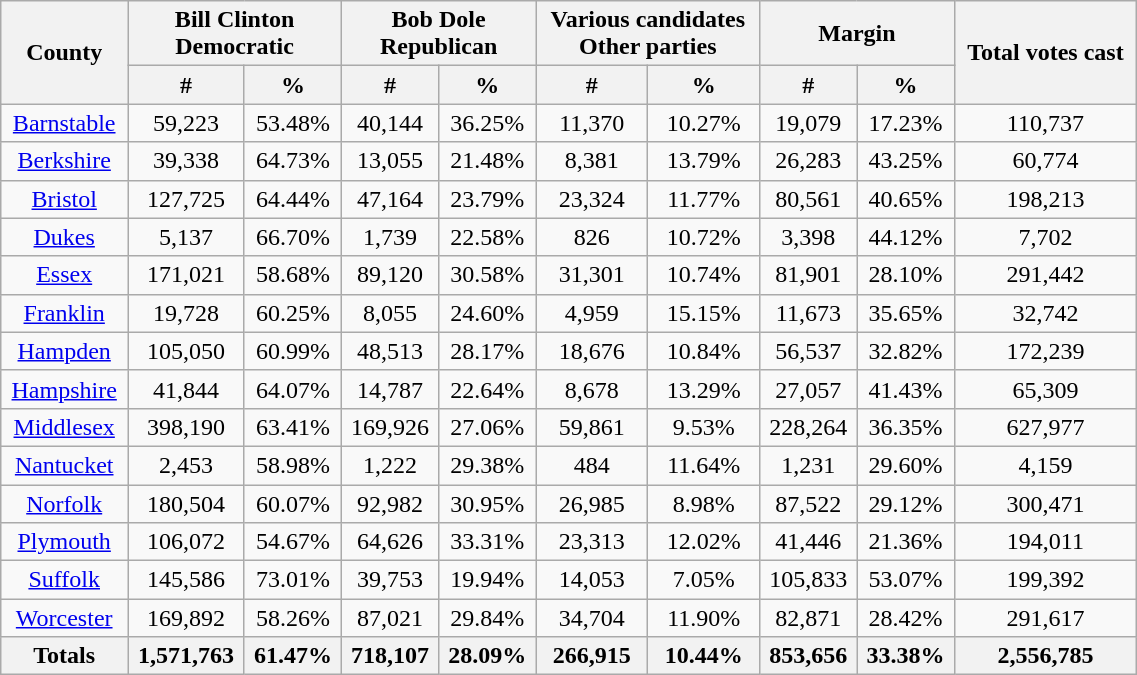<table width="60%"  class="wikitable sortable" style="text-align:center">
<tr>
<th style="text-align:center;" rowspan="2">County</th>
<th style="text-align:center;" colspan="2">Bill Clinton<br>Democratic</th>
<th style="text-align:center;" colspan="2">Bob Dole<br>Republican</th>
<th style="text-align:center;" colspan="2">Various candidates<br>Other parties</th>
<th style="text-align:center;" colspan="2">Margin</th>
<th style="text-align:center;" rowspan="2">Total votes cast</th>
</tr>
<tr>
<th style="text-align:center;" data-sort-type="number">#</th>
<th style="text-align:center;" data-sort-type="number">%</th>
<th style="text-align:center;" data-sort-type="number">#</th>
<th style="text-align:center;" data-sort-type="number">%</th>
<th style="text-align:center;" data-sort-type="number">#</th>
<th style="text-align:center;" data-sort-type="number">%</th>
<th style="text-align:center;" data-sort-type="number">#</th>
<th style="text-align:center;" data-sort-type="number">%</th>
</tr>
<tr style="text-align:center;">
<td><a href='#'>Barnstable</a></td>
<td>59,223</td>
<td>53.48%</td>
<td>40,144</td>
<td>36.25%</td>
<td>11,370</td>
<td>10.27%</td>
<td>19,079</td>
<td>17.23%</td>
<td>110,737</td>
</tr>
<tr style="text-align:center;">
<td><a href='#'>Berkshire</a></td>
<td>39,338</td>
<td>64.73%</td>
<td>13,055</td>
<td>21.48%</td>
<td>8,381</td>
<td>13.79%</td>
<td>26,283</td>
<td>43.25%</td>
<td>60,774</td>
</tr>
<tr style="text-align:center;">
<td><a href='#'>Bristol</a></td>
<td>127,725</td>
<td>64.44%</td>
<td>47,164</td>
<td>23.79%</td>
<td>23,324</td>
<td>11.77%</td>
<td>80,561</td>
<td>40.65%</td>
<td>198,213</td>
</tr>
<tr style="text-align:center;">
<td><a href='#'>Dukes</a></td>
<td>5,137</td>
<td>66.70%</td>
<td>1,739</td>
<td>22.58%</td>
<td>826</td>
<td>10.72%</td>
<td>3,398</td>
<td>44.12%</td>
<td>7,702</td>
</tr>
<tr style="text-align:center;">
<td><a href='#'>Essex</a></td>
<td>171,021</td>
<td>58.68%</td>
<td>89,120</td>
<td>30.58%</td>
<td>31,301</td>
<td>10.74%</td>
<td>81,901</td>
<td>28.10%</td>
<td>291,442</td>
</tr>
<tr style="text-align:center;">
<td><a href='#'>Franklin</a></td>
<td>19,728</td>
<td>60.25%</td>
<td>8,055</td>
<td>24.60%</td>
<td>4,959</td>
<td>15.15%</td>
<td>11,673</td>
<td>35.65%</td>
<td>32,742</td>
</tr>
<tr style="text-align:center;">
<td><a href='#'>Hampden</a></td>
<td>105,050</td>
<td>60.99%</td>
<td>48,513</td>
<td>28.17%</td>
<td>18,676</td>
<td>10.84%</td>
<td>56,537</td>
<td>32.82%</td>
<td>172,239</td>
</tr>
<tr style="text-align:center;">
<td><a href='#'>Hampshire</a></td>
<td>41,844</td>
<td>64.07%</td>
<td>14,787</td>
<td>22.64%</td>
<td>8,678</td>
<td>13.29%</td>
<td>27,057</td>
<td>41.43%</td>
<td>65,309</td>
</tr>
<tr style="text-align:center;">
<td><a href='#'>Middlesex</a></td>
<td>398,190</td>
<td>63.41%</td>
<td>169,926</td>
<td>27.06%</td>
<td>59,861</td>
<td>9.53%</td>
<td>228,264</td>
<td>36.35%</td>
<td>627,977</td>
</tr>
<tr style="text-align:center;">
<td><a href='#'>Nantucket</a></td>
<td>2,453</td>
<td>58.98%</td>
<td>1,222</td>
<td>29.38%</td>
<td>484</td>
<td>11.64%</td>
<td>1,231</td>
<td>29.60%</td>
<td>4,159</td>
</tr>
<tr style="text-align:center;">
<td><a href='#'>Norfolk</a></td>
<td>180,504</td>
<td>60.07%</td>
<td>92,982</td>
<td>30.95%</td>
<td>26,985</td>
<td>8.98%</td>
<td>87,522</td>
<td>29.12%</td>
<td>300,471</td>
</tr>
<tr style="text-align:center;">
<td><a href='#'>Plymouth</a></td>
<td>106,072</td>
<td>54.67%</td>
<td>64,626</td>
<td>33.31%</td>
<td>23,313</td>
<td>12.02%</td>
<td>41,446</td>
<td>21.36%</td>
<td>194,011</td>
</tr>
<tr style="text-align:center;">
<td><a href='#'>Suffolk</a></td>
<td>145,586</td>
<td>73.01%</td>
<td>39,753</td>
<td>19.94%</td>
<td>14,053</td>
<td>7.05%</td>
<td>105,833</td>
<td>53.07%</td>
<td>199,392</td>
</tr>
<tr style="text-align:center;">
<td><a href='#'>Worcester</a></td>
<td>169,892</td>
<td>58.26%</td>
<td>87,021</td>
<td>29.84%</td>
<td>34,704</td>
<td>11.90%</td>
<td>82,871</td>
<td>28.42%</td>
<td>291,617</td>
</tr>
<tr>
<th>Totals</th>
<th>1,571,763</th>
<th>61.47%</th>
<th>718,107</th>
<th>28.09%</th>
<th>266,915</th>
<th>10.44%</th>
<th>853,656</th>
<th>33.38%</th>
<th>2,556,785</th>
</tr>
</table>
